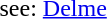<table>
<tr>
<td></td>
<td>see: <a href='#'>Delme</a></td>
</tr>
</table>
